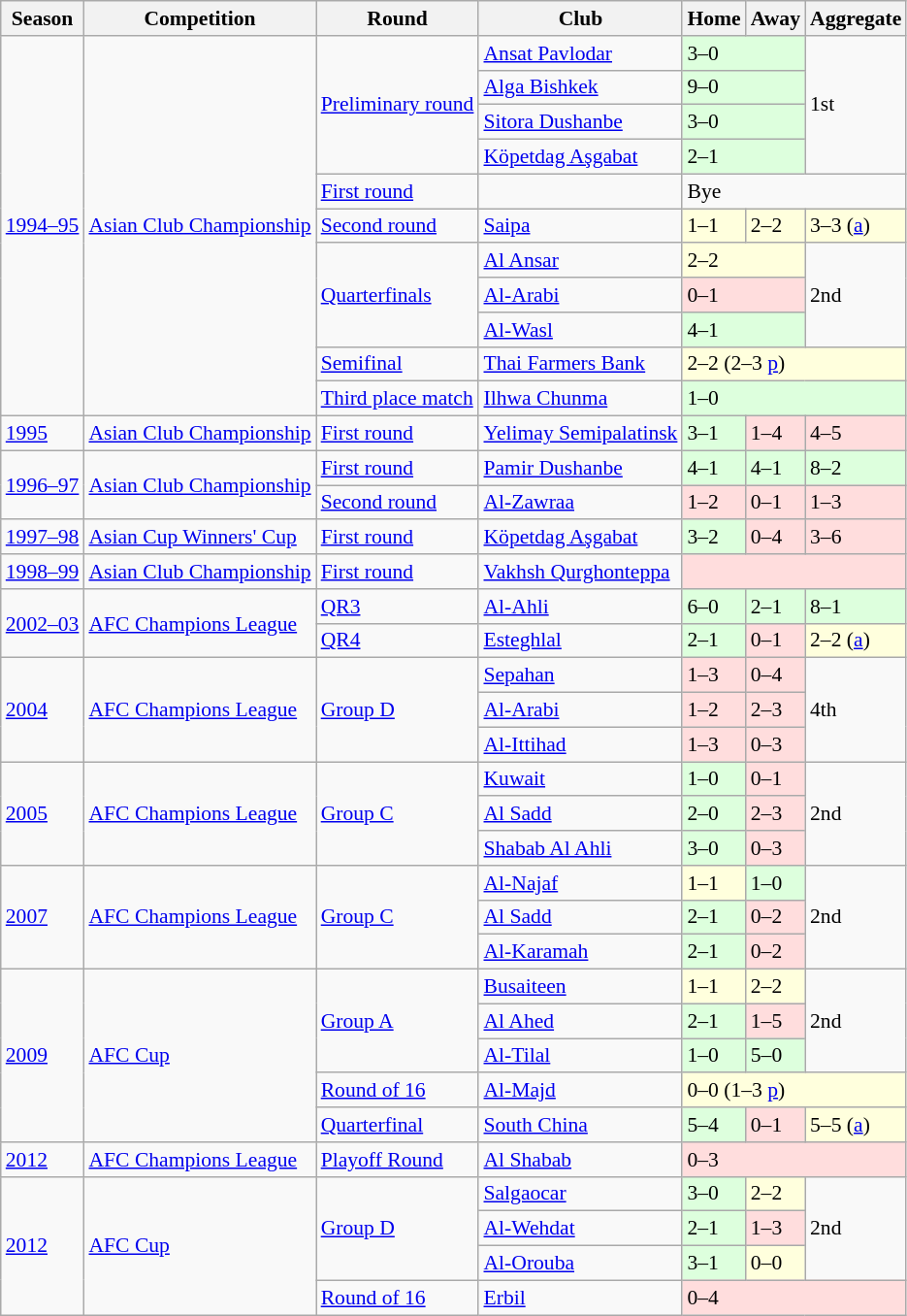<table class="wikitable mw-collapsible mw-collapsed" align=center cellspacing="0" cellpadding="3" style="border:1px solid #AAAAAA;font-size:90%">
<tr>
<th>Season</th>
<th>Competition</th>
<th>Round</th>
<th>Club</th>
<th>Home</th>
<th>Away</th>
<th>Aggregate</th>
</tr>
<tr>
<td rowspan="11"><a href='#'>1994–95</a></td>
<td rowspan="11"><a href='#'>Asian Club Championship</a></td>
<td rowspan="4"><a href='#'>Preliminary round</a></td>
<td> <a href='#'>Ansat Pavlodar</a></td>
<td colspan="2" style="background:#dfd;">3–0</td>
<td rowspan="4">1st</td>
</tr>
<tr>
<td> <a href='#'>Alga Bishkek</a></td>
<td colspan="2" style="background:#dfd;">9–0</td>
</tr>
<tr>
<td> <a href='#'>Sitora Dushanbe</a></td>
<td colspan="2" style="background:#dfd;">3–0</td>
</tr>
<tr>
<td> <a href='#'>Köpetdag Aşgabat</a></td>
<td colspan="2" style="background:#dfd;">2–1</td>
</tr>
<tr>
<td rowspan="1"><a href='#'>First round</a></td>
<td></td>
<td colspan="3">Bye</td>
</tr>
<tr>
<td rowspan="1"><a href='#'>Second round</a></td>
<td> <a href='#'>Saipa</a></td>
<td style="background:#ffd;">1–1</td>
<td style="background:#ffd;">2–2</td>
<td style="background:#ffd;">3–3 (<a href='#'>a</a>)</td>
</tr>
<tr>
<td rowspan="3"><a href='#'>Quarterfinals</a></td>
<td> <a href='#'>Al Ansar</a></td>
<td colspan="2" style="background:#ffd;">2–2</td>
<td rowspan="3">2nd</td>
</tr>
<tr>
<td> <a href='#'>Al-Arabi</a></td>
<td colspan="2" style="background:#fdd;">0–1</td>
</tr>
<tr>
<td> <a href='#'>Al-Wasl</a></td>
<td colspan="2" style="background:#dfd;">4–1</td>
</tr>
<tr>
<td rowspan="1"><a href='#'>Semifinal</a></td>
<td> <a href='#'>Thai Farmers Bank</a></td>
<td colspan="3" style="background:#ffd;">2–2  (2–3 <a href='#'>p</a>)</td>
</tr>
<tr>
<td rowspan="1"><a href='#'>Third place match</a></td>
<td> <a href='#'>Ilhwa Chunma</a></td>
<td colspan="3" style="background:#dfd;">1–0</td>
</tr>
<tr>
<td rowspan="1"><a href='#'>1995</a></td>
<td rowspan="1"><a href='#'>Asian Club Championship</a></td>
<td rowspan="1"><a href='#'>First round</a></td>
<td> <a href='#'>Yelimay Semipalatinsk</a></td>
<td style="background:#dfd;">3–1</td>
<td style="background:#fdd;">1–4</td>
<td style="background:#fdd;">4–5</td>
</tr>
<tr>
<td rowspan="2"><a href='#'>1996–97</a></td>
<td rowspan="2"><a href='#'>Asian Club Championship</a></td>
<td rowspan="1"><a href='#'>First round</a></td>
<td> <a href='#'>Pamir Dushanbe</a></td>
<td style="background:#dfd;">4–1</td>
<td style="background:#dfd;">4–1</td>
<td style="background:#dfd;">8–2</td>
</tr>
<tr>
<td rowspan="1"><a href='#'>Second round</a></td>
<td> <a href='#'>Al-Zawraa</a></td>
<td style="background:#fdd;">1–2</td>
<td style="background:#fdd;">0–1</td>
<td style="background:#fdd;">1–3</td>
</tr>
<tr>
<td rowspan="1"><a href='#'>1997–98</a></td>
<td rowspan="1"><a href='#'>Asian Cup Winners' Cup</a></td>
<td rowspan="1"><a href='#'>First round</a></td>
<td> <a href='#'>Köpetdag Aşgabat</a></td>
<td style="background:#dfd;">3–2</td>
<td style="background:#fdd;">0–4</td>
<td style="background:#fdd;">3–6</td>
</tr>
<tr>
<td rowspan="1"><a href='#'>1998–99</a></td>
<td rowspan="1"><a href='#'>Asian Club Championship</a></td>
<td rowspan="1"><a href='#'>First round</a></td>
<td> <a href='#'>Vakhsh Qurghonteppa</a></td>
<td colspan="3" style="background:#fdd;"></td>
</tr>
<tr>
<td rowspan="2"><a href='#'>2002–03</a></td>
<td rowspan="2"><a href='#'>AFC Champions League</a></td>
<td rowspan="1"><a href='#'>QR3</a></td>
<td> <a href='#'>Al-Ahli</a></td>
<td style="background:#dfd;">6–0</td>
<td style="background:#dfd;">2–1</td>
<td style="background:#dfd;">8–1</td>
</tr>
<tr>
<td rowspan="1"><a href='#'>QR4</a></td>
<td> <a href='#'>Esteghlal</a></td>
<td style="background:#dfd;">2–1</td>
<td style="background:#fdd;">0–1</td>
<td style="background:#ffd;">2–2 (<a href='#'>a</a>)</td>
</tr>
<tr>
<td rowspan="3"><a href='#'>2004</a></td>
<td rowspan="3"><a href='#'>AFC Champions League</a></td>
<td rowspan="3"><a href='#'>Group D</a></td>
<td> <a href='#'>Sepahan</a></td>
<td style="background:#fdd;">1–3</td>
<td style="background:#fdd;">0–4</td>
<td rowspan="3">4th</td>
</tr>
<tr>
<td> <a href='#'>Al-Arabi</a></td>
<td style="background:#fdd;">1–2</td>
<td style="background:#fdd;">2–3</td>
</tr>
<tr>
<td> <a href='#'>Al-Ittihad</a></td>
<td style="background:#fdd;">1–3</td>
<td style="background:#fdd;">0–3</td>
</tr>
<tr>
<td rowspan="3"><a href='#'>2005</a></td>
<td rowspan="3"><a href='#'>AFC Champions League</a></td>
<td rowspan="3"><a href='#'>Group C</a></td>
<td> <a href='#'>Kuwait</a></td>
<td style="background:#dfd;">1–0</td>
<td style="background:#fdd;">0–1</td>
<td rowspan="3">2nd</td>
</tr>
<tr>
<td> <a href='#'>Al Sadd</a></td>
<td style="background:#dfd;">2–0</td>
<td style="background:#fdd;">2–3</td>
</tr>
<tr>
<td> <a href='#'>Shabab Al Ahli</a></td>
<td style="background:#dfd;">3–0</td>
<td style="background:#fdd;">0–3</td>
</tr>
<tr>
<td rowspan="3"><a href='#'>2007</a></td>
<td rowspan="3"><a href='#'>AFC Champions League</a></td>
<td rowspan="3"><a href='#'>Group C</a></td>
<td> <a href='#'>Al-Najaf</a></td>
<td style="background:#ffd;">1–1</td>
<td style="background:#dfd;">1–0</td>
<td rowspan="3">2nd</td>
</tr>
<tr>
<td> <a href='#'>Al Sadd</a></td>
<td style="background:#dfd;">2–1</td>
<td style="background:#fdd;">0–2</td>
</tr>
<tr>
<td> <a href='#'>Al-Karamah</a></td>
<td style="background:#dfd;">2–1</td>
<td style="background:#fdd;">0–2</td>
</tr>
<tr>
<td rowspan="5"><a href='#'>2009</a></td>
<td rowspan="5"><a href='#'>AFC Cup</a></td>
<td rowspan="3"><a href='#'>Group A</a></td>
<td> <a href='#'>Busaiteen</a></td>
<td style="background:#ffd;">1–1</td>
<td style="background:#ffd;">2–2</td>
<td rowspan="3">2nd</td>
</tr>
<tr>
<td> <a href='#'>Al Ahed</a></td>
<td style="background:#dfd;">2–1</td>
<td style="background:#fdd;">1–5</td>
</tr>
<tr>
<td> <a href='#'>Al-Tilal</a></td>
<td style="background:#dfd;">1–0</td>
<td style="background:#dfd;">5–0</td>
</tr>
<tr>
<td rowspan="1"><a href='#'>Round of 16</a></td>
<td> <a href='#'>Al-Majd</a></td>
<td colspan="3" style="background:#ffd;">0–0  (1–3 <a href='#'>p</a>)</td>
</tr>
<tr>
<td rowspan="1"><a href='#'>Quarterfinal</a></td>
<td> <a href='#'>South China</a></td>
<td style="background:#dfd;">5–4</td>
<td style="background:#fdd;">0–1</td>
<td style="background:#ffd;">5–5 (<a href='#'>a</a>)</td>
</tr>
<tr>
<td rowspan="1"><a href='#'>2012</a></td>
<td rowspan="1"><a href='#'>AFC Champions League</a></td>
<td rowspan="1"><a href='#'>Playoff Round</a></td>
<td> <a href='#'>Al Shabab</a></td>
<td colspan="3" style="background:#fdd;">0–3</td>
</tr>
<tr>
<td rowspan="4"><a href='#'>2012</a></td>
<td rowspan="4"><a href='#'>AFC Cup</a></td>
<td rowspan="3"><a href='#'>Group D</a></td>
<td> <a href='#'>Salgaocar</a></td>
<td style="background:#dfd;">3–0</td>
<td style="background:#ffd;">2–2</td>
<td rowspan="3">2nd</td>
</tr>
<tr>
<td> <a href='#'>Al-Wehdat</a></td>
<td style="background:#dfd;">2–1</td>
<td style="background:#fdd;">1–3</td>
</tr>
<tr>
<td> <a href='#'>Al-Orouba</a></td>
<td style="background:#dfd;">3–1</td>
<td style="background:#ffd;">0–0</td>
</tr>
<tr>
<td rowspan="1"><a href='#'>Round of 16</a></td>
<td> <a href='#'>Erbil</a></td>
<td colspan="3" style="background:#fdd;">0–4</td>
</tr>
</table>
